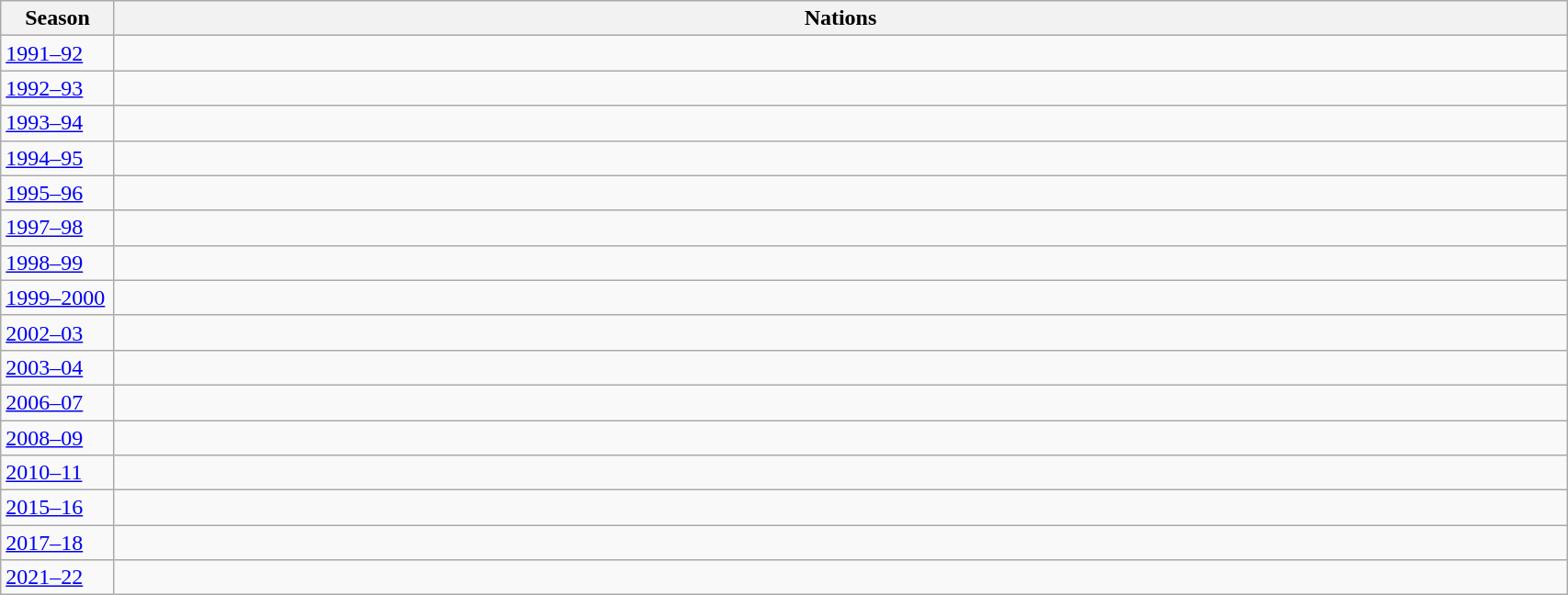<table class="wikitable" width="90%">
<tr>
<th width=75px>Season</th>
<th>Nations</th>
</tr>
<tr>
<td><a href='#'>1991–92</a></td>
<td></td>
</tr>
<tr>
<td><a href='#'>1992–93</a></td>
<td><em></em></td>
</tr>
<tr>
<td><a href='#'>1993–94</a></td>
<td></td>
</tr>
<tr>
<td><a href='#'>1994–95</a></td>
<td></td>
</tr>
<tr>
<td><a href='#'>1995–96</a></td>
<td></td>
</tr>
<tr>
<td><a href='#'>1997–98</a></td>
<td><em></em><em></em></td>
</tr>
<tr>
<td><a href='#'>1998–99</a></td>
<td></td>
</tr>
<tr>
<td><a href='#'>1999–2000</a></td>
<td></td>
</tr>
<tr>
<td><a href='#'>2002–03</a></td>
<td></td>
</tr>
<tr>
<td><a href='#'>2003–04</a></td>
<td><em></em></td>
</tr>
<tr>
<td><a href='#'>2006–07</a></td>
<td></td>
</tr>
<tr>
<td><a href='#'>2008–09</a></td>
<td></td>
</tr>
<tr>
<td><a href='#'>2010–11</a></td>
<td><em></em></td>
</tr>
<tr>
<td><a href='#'>2015–16</a></td>
<td></td>
</tr>
<tr>
<td><a href='#'>2017–18</a></td>
<td></td>
</tr>
<tr>
<td><a href='#'>2021–22</a></td>
<td></td>
</tr>
</table>
